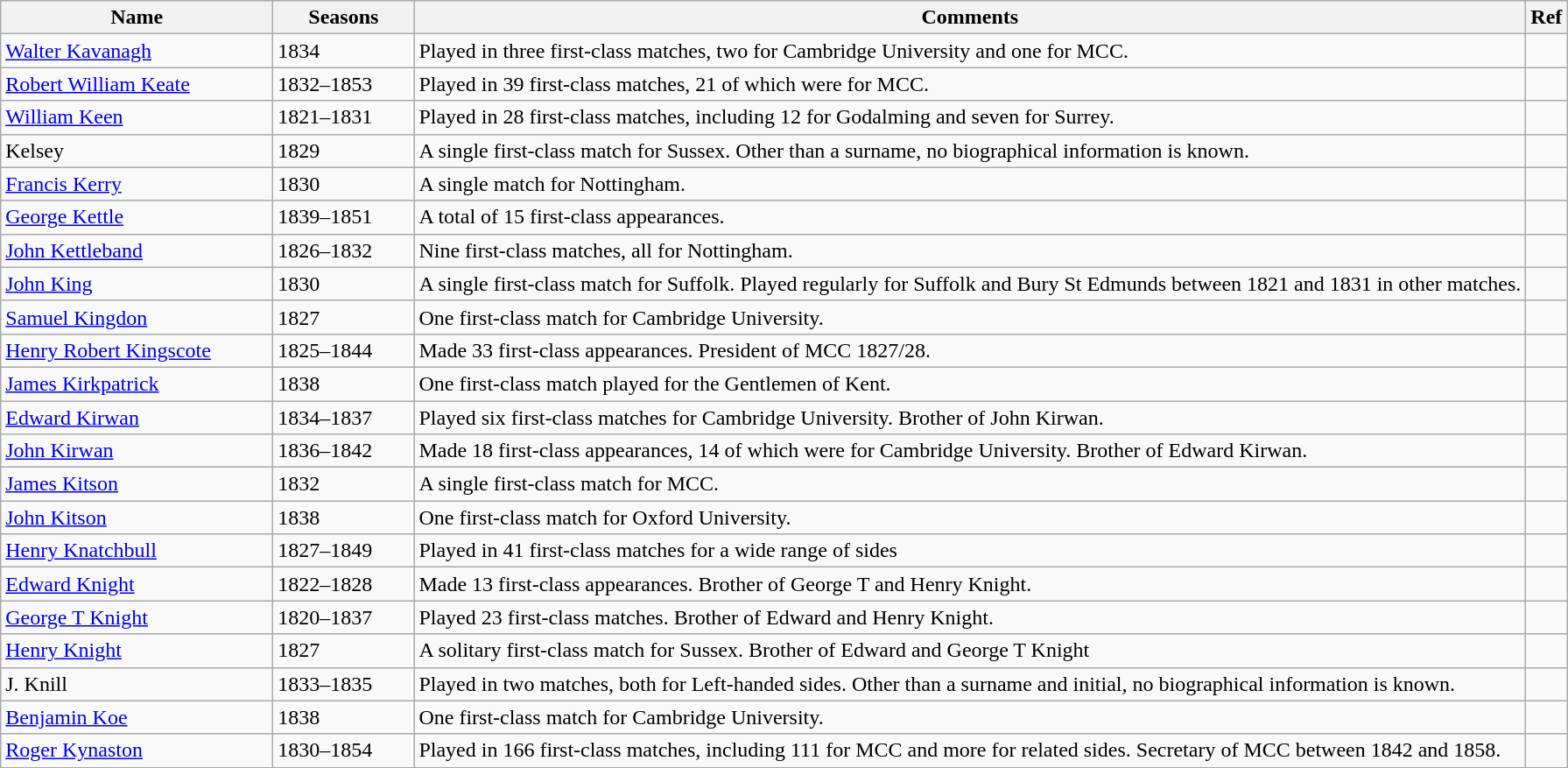<table class="wikitable">
<tr>
<th style="width:200px">Name</th>
<th style="width: 100px">Seasons</th>
<th>Comments</th>
<th>Ref</th>
</tr>
<tr>
<td><a href='#'>Walter Kavanagh</a></td>
<td>1834</td>
<td>Played in three first-class matches, two for Cambridge University and one for MCC.</td>
<td></td>
</tr>
<tr>
<td><a href='#'>Robert William Keate</a></td>
<td>1832–1853</td>
<td>Played in 39 first-class matches, 21 of which were for MCC.</td>
<td></td>
</tr>
<tr>
<td><a href='#'>William Keen</a></td>
<td>1821–1831</td>
<td>Played in 28 first-class matches, including 12 for Godalming and seven for Surrey.</td>
<td></td>
</tr>
<tr>
<td>Kelsey</td>
<td>1829</td>
<td>A single first-class match for Sussex. Other than a surname, no biographical information is known.</td>
<td></td>
</tr>
<tr>
<td><a href='#'>Francis Kerry</a></td>
<td>1830</td>
<td>A single match for Nottingham.</td>
<td></td>
</tr>
<tr>
<td><a href='#'>George Kettle</a></td>
<td>1839–1851</td>
<td>A total of 15 first-class appearances.</td>
<td></td>
</tr>
<tr>
<td><a href='#'>John Kettleband</a></td>
<td>1826–1832</td>
<td>Nine first-class matches, all for Nottingham.</td>
<td></td>
</tr>
<tr>
<td><a href='#'>John King</a></td>
<td>1830</td>
<td>A single first-class match for Suffolk. Played regularly for Suffolk and Bury St Edmunds between 1821 and 1831 in other matches.</td>
<td></td>
</tr>
<tr>
<td><a href='#'>Samuel Kingdon</a></td>
<td>1827</td>
<td>One first-class match for Cambridge University.</td>
<td></td>
</tr>
<tr>
<td><a href='#'>Henry Robert Kingscote</a></td>
<td>1825–1844</td>
<td>Made 33 first-class appearances. President of MCC 1827/28.</td>
<td></td>
</tr>
<tr>
<td><a href='#'>James Kirkpatrick</a></td>
<td>1838</td>
<td>One first-class match played for the Gentlemen of Kent.</td>
<td></td>
</tr>
<tr>
<td><a href='#'>Edward Kirwan</a></td>
<td>1834–1837</td>
<td>Played six first-class matches for Cambridge University. Brother of John Kirwan.</td>
<td></td>
</tr>
<tr>
<td><a href='#'>John Kirwan</a></td>
<td>1836–1842</td>
<td>Made 18 first-class appearances, 14 of which were for Cambridge University. Brother of Edward Kirwan.</td>
<td></td>
</tr>
<tr>
<td><a href='#'>James Kitson</a></td>
<td>1832</td>
<td>A single first-class match for MCC.</td>
<td></td>
</tr>
<tr>
<td><a href='#'>John Kitson</a></td>
<td>1838</td>
<td>One first-class match for Oxford University.</td>
<td></td>
</tr>
<tr>
<td><a href='#'>Henry Knatchbull</a></td>
<td>1827–1849</td>
<td>Played in 41 first-class matches for a wide range of sides</td>
<td></td>
</tr>
<tr>
<td><a href='#'>Edward Knight</a></td>
<td>1822–1828</td>
<td>Made 13 first-class appearances. Brother of George T and Henry Knight.</td>
<td></td>
</tr>
<tr>
<td><a href='#'>George T Knight</a></td>
<td>1820–1837</td>
<td>Played 23 first-class matches. Brother of Edward and Henry Knight.</td>
<td></td>
</tr>
<tr>
<td><a href='#'>Henry Knight</a></td>
<td>1827</td>
<td>A solitary first-class match for Sussex. Brother of Edward and George T Knight</td>
<td></td>
</tr>
<tr>
<td>J. Knill</td>
<td>1833–1835</td>
<td>Played in two matches, both for Left-handed sides. Other than a surname and initial, no biographical information is known.</td>
<td></td>
</tr>
<tr>
<td><a href='#'>Benjamin Koe</a></td>
<td>1838</td>
<td>One first-class match for Cambridge University.</td>
<td></td>
</tr>
<tr>
<td><a href='#'>Roger Kynaston</a></td>
<td>1830–1854</td>
<td>Played in 166 first-class matches, including 111 for MCC and more for related sides. Secretary of MCC between 1842 and 1858.</td>
<td></td>
</tr>
<tr>
</tr>
</table>
